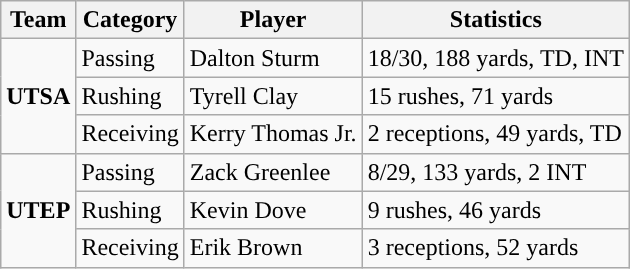<table class="wikitable" style="float: left;">
<tr>
<th>Team</th>
<th>Category</th>
<th>Player</th>
<th>Statistics</th>
</tr>
<tr>
<td rowspan=3><strong>UTSA</strong></td>
<td>Passing</td>
<td>Dalton Sturm</td>
<td>18/30, 188 yards, TD, INT</td>
</tr>
<tr>
<td>Rushing</td>
<td>Tyrell Clay</td>
<td>15 rushes, 71 yards</td>
</tr>
<tr>
<td>Receiving</td>
<td>Kerry Thomas Jr.</td>
<td>2 receptions, 49 yards, TD</td>
</tr>
<tr>
<td rowspan=3><strong>UTEP</strong></td>
<td>Passing</td>
<td>Zack Greenlee</td>
<td>8/29, 133 yards, 2 INT</td>
</tr>
<tr>
<td>Rushing</td>
<td>Kevin Dove</td>
<td>9 rushes, 46 yards</td>
</tr>
<tr>
<td>Receiving</td>
<td>Erik Brown</td>
<td>3 receptions, 52 yards</td>
</tr>
</table>
